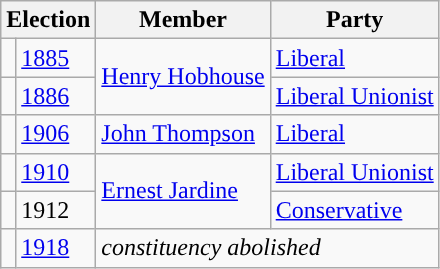<table class="wikitable">
<tr>
<th colspan="2">Election</th>
<th>Member</th>
<th>Party</th>
</tr>
<tr>
<td style="color:inherit;background-color: "></td>
<td><a href='#'>1885</a></td>
<td rowspan="2"><a href='#'>Henry Hobhouse</a></td>
<td><a href='#'>Liberal</a></td>
</tr>
<tr>
<td style="color:inherit;background-color: "></td>
<td><a href='#'>1886</a></td>
<td><a href='#'>Liberal Unionist</a></td>
</tr>
<tr>
<td style="color:inherit;background-color: "></td>
<td><a href='#'>1906</a></td>
<td><a href='#'>John Thompson</a></td>
<td><a href='#'>Liberal</a></td>
</tr>
<tr>
<td style="color:inherit;background-color: "></td>
<td><a href='#'>1910</a></td>
<td rowspan=2><a href='#'>Ernest Jardine</a></td>
<td><a href='#'>Liberal Unionist</a></td>
</tr>
<tr>
<td style="color:inherit;background-color: "></td>
<td>1912</td>
<td><a href='#'>Conservative</a></td>
</tr>
<tr>
<td></td>
<td><a href='#'>1918</a></td>
<td colspan="2"><em>constituency abolished</em></td>
</tr>
</table>
